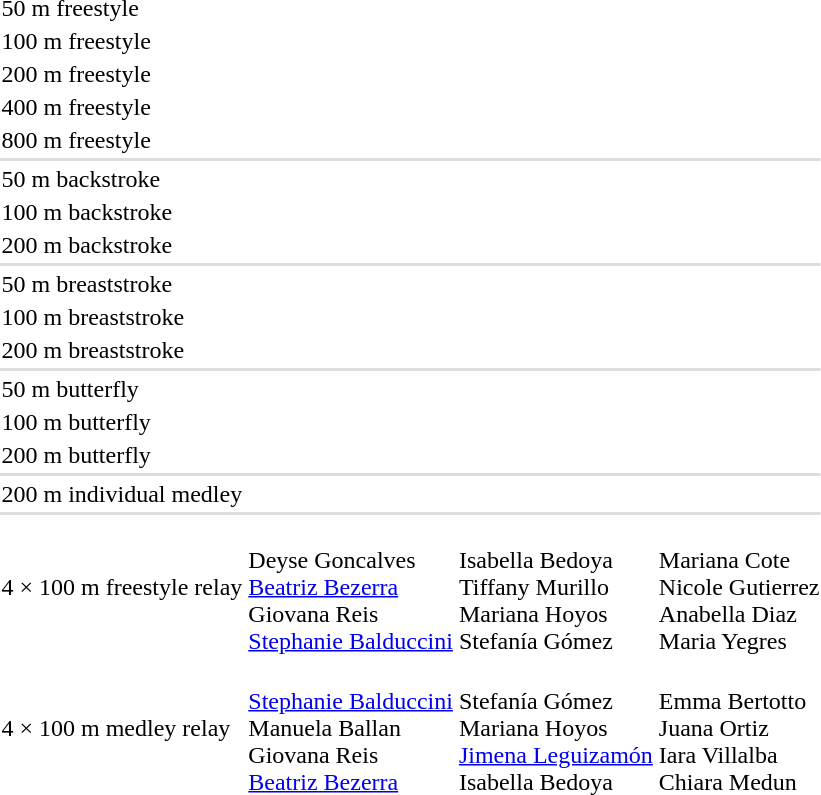<table>
<tr>
<td>50 m freestyle</td>
<td></td>
<td></td>
<td></td>
</tr>
<tr>
<td>100 m freestyle</td>
<td></td>
<td nowrap></td>
<td></td>
</tr>
<tr>
<td>200 m freestyle</td>
<td></td>
<td></td>
<td></td>
</tr>
<tr>
<td>400 m freestyle</td>
<td></td>
<td></td>
<td></td>
</tr>
<tr>
<td>800 m freestyle</td>
<td></td>
<td></td>
<td></td>
</tr>
<tr bgcolor=#dddddd>
<td colspan=4></td>
</tr>
<tr>
<td>50 m backstroke</td>
<td></td>
<td></td>
<td></td>
</tr>
<tr>
<td>100 m backstroke</td>
<td></td>
<td></td>
<td nowrap></td>
</tr>
<tr>
<td>200 m backstroke</td>
<td></td>
<td></td>
<td></td>
</tr>
<tr bgcolor=#dddddd>
<td colspan=4></td>
</tr>
<tr>
<td>50 m breaststroke</td>
<td></td>
<td></td>
<td></td>
</tr>
<tr>
<td>100 m breaststroke</td>
<td></td>
<td></td>
<td></td>
</tr>
<tr>
<td>200 m breaststroke</td>
<td></td>
<td></td>
<td></td>
</tr>
<tr bgcolor=#dddddd>
<td colspan=4></td>
</tr>
<tr>
<td>50 m butterfly</td>
<td></td>
<td></td>
<td></td>
</tr>
<tr>
<td>100 m butterfly</td>
<td></td>
<td></td>
<td></td>
</tr>
<tr>
<td>200 m butterfly</td>
<td></td>
<td></td>
<td></td>
</tr>
<tr bgcolor=#dddddd>
<td colspan=4></td>
</tr>
<tr>
<td>200 m individual medley</td>
<td></td>
<td></td>
<td></td>
</tr>
<tr bgcolor=#dddddd>
<td colspan=4></td>
</tr>
<tr>
<td>4 × 100 m freestyle relay</td>
<td nowrap><br>Deyse Goncalves<br><a href='#'>Beatriz Bezerra</a><br>Giovana Reis<br><a href='#'>Stephanie Balduccini</a></td>
<td><br>Isabella Bedoya<br>Tiffany Murillo<br>Mariana Hoyos<br>Stefanía Gómez</td>
<td><br>Mariana Cote<br>Nicole Gutierrez<br>Anabella Diaz<br>Maria Yegres</td>
</tr>
<tr>
<td>4 × 100 m medley relay</td>
<td><br><a href='#'>Stephanie Balduccini</a><br>Manuela Ballan<br>Giovana Reis<br><a href='#'>Beatriz Bezerra</a></td>
<td><br>Stefanía Gómez<br>Mariana Hoyos<br><a href='#'>Jimena Leguizamón</a><br>Isabella Bedoya</td>
<td><br>Emma Bertotto<br>Juana Ortiz<br>Iara Villalba<br>Chiara Medun</td>
</tr>
</table>
